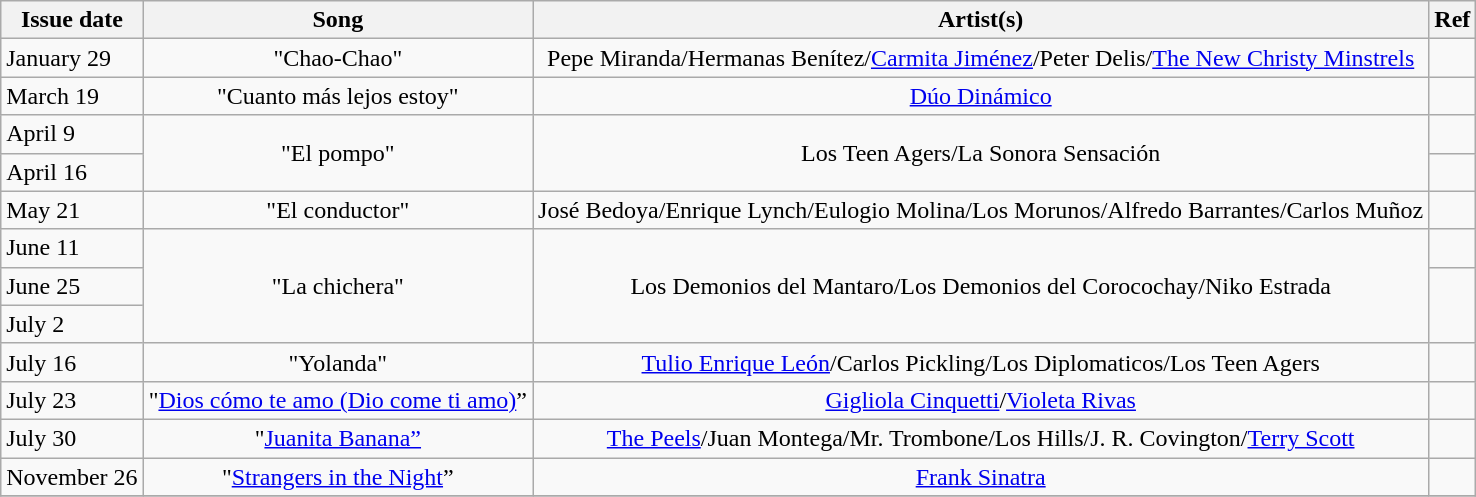<table class="wikitable">
<tr>
<th>Issue date</th>
<th>Song</th>
<th>Artist(s)</th>
<th>Ref</th>
</tr>
<tr>
<td>January 29</td>
<td align="center" rowspan="1">"Chao-Chao"</td>
<td align="center" rowspan="1">Pepe Miranda/Hermanas Benítez/<a href='#'>Carmita Jiménez</a>/Peter Delis/<a href='#'>The New Christy Minstrels</a></td>
<td align="center" rowspan="1"></td>
</tr>
<tr>
<td>March 19</td>
<td align="center" rowspan="1">"Cuanto más lejos estoy"</td>
<td align="center" rowspan="1"><a href='#'>Dúo Dinámico</a></td>
<td></td>
</tr>
<tr>
<td>April 9</td>
<td align="center" rowspan="2">"El pompo"</td>
<td align="center" rowspan="2">Los Teen Agers/La Sonora Sensación</td>
<td align="center" rowspan="1"></td>
</tr>
<tr>
<td>April 16</td>
<td align="center" rowspan="1"></td>
</tr>
<tr>
<td>May 21</td>
<td align="center" rowspan="1">"El conductor"</td>
<td align="center" rowspan="1">José Bedoya/Enrique Lynch/Eulogio Molina/Los Morunos/Alfredo Barrantes/Carlos Muñoz</td>
<td align="center" rowspan="1"></td>
</tr>
<tr>
<td>June 11</td>
<td align="center" rowspan="3">"La chichera"</td>
<td align="center" rowspan="3">Los Demonios del Mantaro/Los Demonios del Corocochay/Niko Estrada</td>
<td align="center" rowspan="1"></td>
</tr>
<tr>
<td>June 25</td>
<td align="center" rowspan="2"></td>
</tr>
<tr>
<td>July 2</td>
</tr>
<tr>
<td>July 16</td>
<td align="center" rowspan="1">"Yolanda"</td>
<td align="center" rowspan="1"><a href='#'>Tulio Enrique León</a>/Carlos Pickling/Los Diplomaticos/Los Teen Agers</td>
<td align="center" rowspan="1"></td>
</tr>
<tr>
<td>July 23</td>
<td align="center" rowspan="1">"<a href='#'>Dios cómo te amo (Dio come ti amo)</a>”</td>
<td align="center" rowspan="1"><a href='#'>Gigliola Cinquetti</a>/<a href='#'>Violeta Rivas</a></td>
<td></td>
</tr>
<tr>
<td>July 30</td>
<td align="center" rowspan="1">"<a href='#'>Juanita Banana”</a></td>
<td align="center" rowspan="1"><a href='#'>The Peels</a>/Juan Montega/Mr. Trombone/Los Hills/J. R. Covington/<a href='#'>Terry Scott</a></td>
<td></td>
</tr>
<tr>
<td>November 26</td>
<td align="center" rowspan="1">"<a href='#'>Strangers in the Night</a>”</td>
<td align="center" rowspan="1"><a href='#'>Frank Sinatra</a></td>
<td align="center" rowspan="1"></td>
</tr>
<tr>
</tr>
</table>
